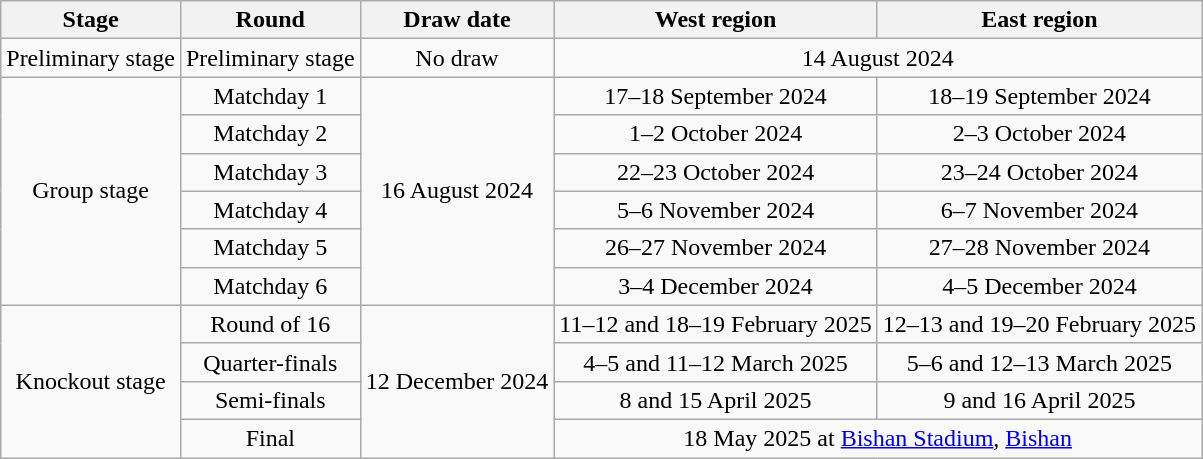<table class="wikitable" style="text-align:center">
<tr>
<th>Stage</th>
<th>Round</th>
<th>Draw date</th>
<th>West region</th>
<th>East region</th>
</tr>
<tr>
<td>Preliminary stage</td>
<td>Preliminary stage</td>
<td>No draw</td>
<td colspan=2>14 August 2024</td>
</tr>
<tr>
<td rowspan=6>Group stage</td>
<td>Matchday 1</td>
<td rowspan="6">16 August 2024</td>
<td>17–18 September 2024</td>
<td>18–19 September 2024</td>
</tr>
<tr>
<td>Matchday 2</td>
<td>1–2 October 2024</td>
<td>2–3 October 2024</td>
</tr>
<tr>
<td>Matchday 3</td>
<td>22–23 October 2024</td>
<td>23–24 October 2024</td>
</tr>
<tr>
<td>Matchday 4</td>
<td>5–6 November 2024</td>
<td>6–7 November 2024</td>
</tr>
<tr>
<td>Matchday 5</td>
<td>26–27 November 2024</td>
<td>27–28 November 2024</td>
</tr>
<tr>
<td>Matchday 6</td>
<td>3–4 December 2024</td>
<td>4–5 December 2024</td>
</tr>
<tr>
<td rowspan=4>Knockout stage</td>
<td>Round of 16</td>
<td rowspan="4">12 December 2024</td>
<td>11–12 and 18–19 February 2025</td>
<td>12–13 and 19–20 February 2025</td>
</tr>
<tr>
<td>Quarter-finals</td>
<td>4–5 and 11–12 March 2025</td>
<td>5–6 and 12–13 March 2025</td>
</tr>
<tr>
<td>Semi-finals</td>
<td>8 and 15 April 2025</td>
<td>9 and 16 April 2025</td>
</tr>
<tr>
<td>Final</td>
<td colspan=2>18 May 2025 at <a href='#'>Bishan Stadium</a>, <a href='#'>Bishan</a></td>
</tr>
</table>
